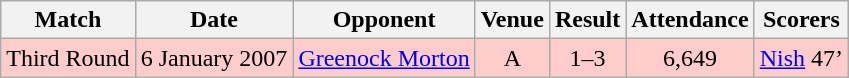<table class="wikitable" style="font-size:100%; text-align:center">
<tr>
<th>Match</th>
<th>Date</th>
<th>Opponent</th>
<th>Venue</th>
<th>Result</th>
<th>Attendance</th>
<th>Scorers</th>
</tr>
<tr style="background: #FFCCCC;">
<td>Third Round</td>
<td>6 January 2007</td>
<td><a href='#'>Greenock Morton</a></td>
<td>A</td>
<td>1–3</td>
<td>6,649</td>
<td><a href='#'>Nish</a> 47’</td>
</tr>
</table>
